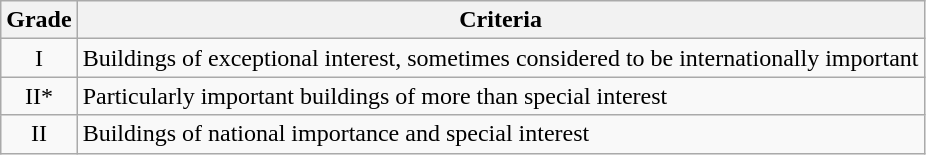<table class="wikitable">
<tr>
<th>Grade</th>
<th>Criteria</th>
</tr>
<tr>
<td align="center" >I</td>
<td>Buildings of exceptional interest, sometimes considered to be internationally important</td>
</tr>
<tr>
<td align="center" >II*</td>
<td>Particularly important buildings of more than special interest</td>
</tr>
<tr>
<td align="center" >II</td>
<td>Buildings of national importance and special interest</td>
</tr>
</table>
